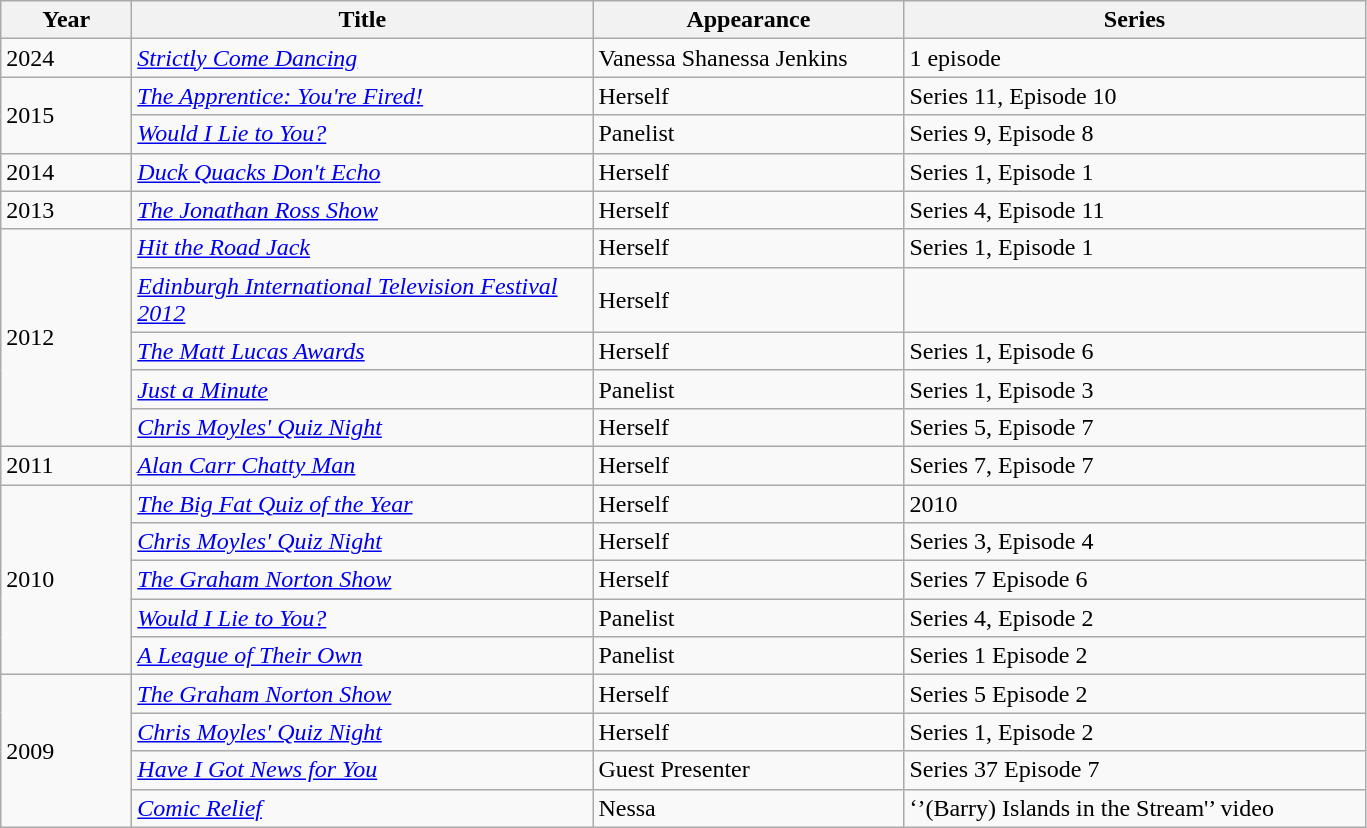<table class="wikitable sortable">
<tr>
<th scope="col" style="width:80px;">Year</th>
<th scope="col" style="width:300px;">Title</th>
<th scope="col" style="width:200px;">Appearance</th>
<th scope="col" style="width:300px;">Series</th>
</tr>
<tr>
<td>2024</td>
<td><em><a href='#'>Strictly Come Dancing</a></em></td>
<td>Vanessa Shanessa Jenkins</td>
<td>1 episode</td>
</tr>
<tr>
<td rowspan="2">2015</td>
<td><em><a href='#'>The Apprentice: You're Fired!</a></em></td>
<td>Herself</td>
<td>Series 11, Episode 10</td>
</tr>
<tr>
<td><em><a href='#'>Would I Lie to You?</a></em></td>
<td>Panelist</td>
<td>Series 9, Episode 8</td>
</tr>
<tr>
<td>2014</td>
<td><em><a href='#'>Duck Quacks Don't Echo</a></em></td>
<td>Herself</td>
<td>Series 1, Episode 1</td>
</tr>
<tr>
<td>2013</td>
<td><em><a href='#'>The Jonathan Ross Show</a></em></td>
<td>Herself</td>
<td>Series 4, Episode 11</td>
</tr>
<tr>
<td rowspan="5">2012</td>
<td><em><a href='#'>Hit the Road Jack</a></em></td>
<td>Herself</td>
<td>Series 1, Episode 1</td>
</tr>
<tr>
<td><em><a href='#'>Edinburgh International Television Festival 2012</a></em></td>
<td>Herself</td>
<td></td>
</tr>
<tr>
<td><em><a href='#'>The Matt Lucas Awards</a></em></td>
<td>Herself</td>
<td>Series 1, Episode 6</td>
</tr>
<tr>
<td><em><a href='#'>Just a Minute</a></em></td>
<td>Panelist</td>
<td>Series 1, Episode 3</td>
</tr>
<tr>
<td><em><a href='#'>Chris Moyles' Quiz Night</a></em></td>
<td>Herself</td>
<td>Series 5, Episode 7</td>
</tr>
<tr>
<td>2011</td>
<td><em><a href='#'>Alan Carr Chatty Man</a></em></td>
<td>Herself</td>
<td>Series 7, Episode 7</td>
</tr>
<tr>
<td rowspan="5">2010</td>
<td><em><a href='#'>The Big Fat Quiz of the Year</a></em></td>
<td>Herself</td>
<td>2010</td>
</tr>
<tr>
<td><em><a href='#'>Chris Moyles' Quiz Night</a></em></td>
<td>Herself</td>
<td>Series 3, Episode 4</td>
</tr>
<tr>
<td><em><a href='#'>The Graham Norton Show</a></em></td>
<td>Herself</td>
<td>Series 7 Episode 6</td>
</tr>
<tr>
<td><em><a href='#'>Would I Lie to You?</a></em></td>
<td>Panelist</td>
<td>Series 4, Episode 2</td>
</tr>
<tr>
<td><em><a href='#'>A League of Their Own</a></em></td>
<td>Panelist</td>
<td>Series 1 Episode 2</td>
</tr>
<tr>
<td rowspan="4">2009</td>
<td><em><a href='#'>The Graham Norton Show</a></em></td>
<td>Herself</td>
<td>Series 5 Episode 2</td>
</tr>
<tr>
<td><em><a href='#'>Chris Moyles' Quiz Night</a></em></td>
<td>Herself</td>
<td>Series 1, Episode 2</td>
</tr>
<tr>
<td><em><a href='#'>Have I Got News for You</a></em></td>
<td>Guest Presenter</td>
<td>Series 37 Episode 7</td>
</tr>
<tr>
<td><em><a href='#'>Comic Relief</a></em></td>
<td>Nessa</td>
<td>‘’(Barry) Islands in the Stream'’ video</td>
</tr>
</table>
